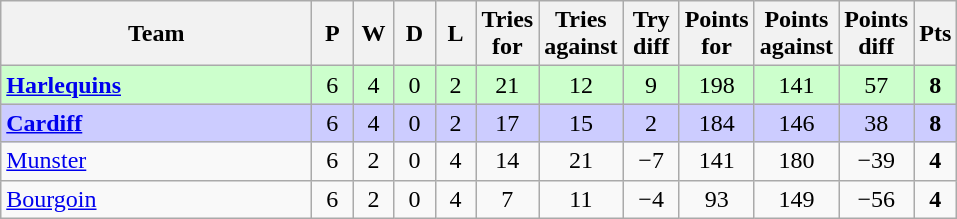<table class="wikitable" style="text-align: center;">
<tr>
<th width="200">Team</th>
<th width="20">P</th>
<th width="20">W</th>
<th width="20">D</th>
<th width="20">L</th>
<th width="20">Tries for</th>
<th width="20">Tries against</th>
<th width="30">Try diff</th>
<th width="20">Points for</th>
<th width="20">Points against</th>
<th width="25">Points diff</th>
<th width="20">Pts</th>
</tr>
<tr bgcolor="#ccffcc">
<td align="left">  <strong><a href='#'>Harlequins</a></strong></td>
<td>6</td>
<td>4</td>
<td>0</td>
<td>2</td>
<td>21</td>
<td>12</td>
<td>9</td>
<td>198</td>
<td>141</td>
<td>57</td>
<td><strong>8</strong></td>
</tr>
<tr bgcolor="#ccccff">
<td align="left"> <strong><a href='#'>Cardiff</a></strong></td>
<td>6</td>
<td>4</td>
<td>0</td>
<td>2</td>
<td>17</td>
<td>15</td>
<td>2</td>
<td>184</td>
<td>146</td>
<td>38</td>
<td><strong>8</strong></td>
</tr>
<tr>
<td align="left"> <a href='#'>Munster</a></td>
<td>6</td>
<td>2</td>
<td>0</td>
<td>4</td>
<td>14</td>
<td>21</td>
<td>−7</td>
<td>141</td>
<td>180</td>
<td>−39</td>
<td><strong>4</strong></td>
</tr>
<tr>
<td align="left"> <a href='#'>Bourgoin</a></td>
<td>6</td>
<td>2</td>
<td>0</td>
<td>4</td>
<td>7</td>
<td>11</td>
<td>−4</td>
<td>93</td>
<td>149</td>
<td>−56</td>
<td><strong>4</strong></td>
</tr>
</table>
